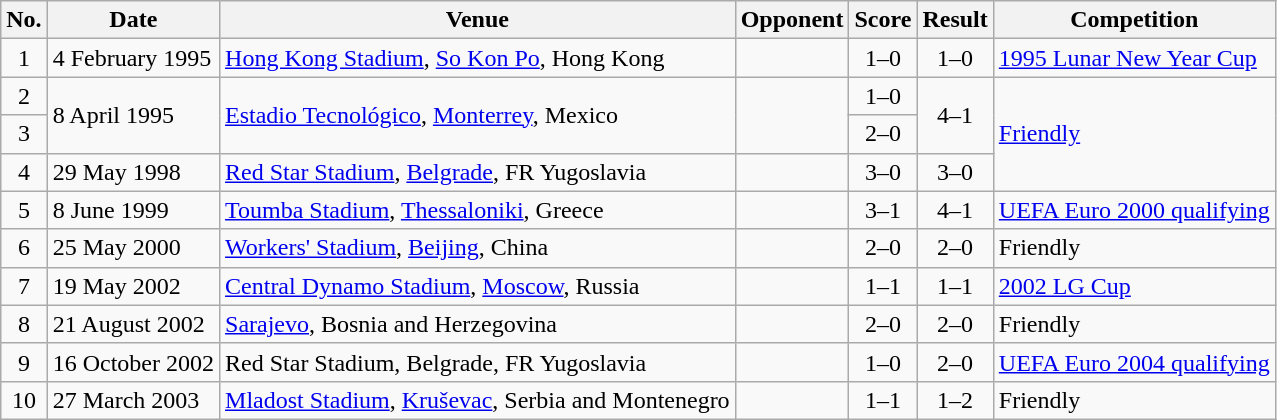<table class="wikitable sortable">
<tr>
<th scope="col">No.</th>
<th scope="col">Date</th>
<th scope="col">Venue</th>
<th scope="col">Opponent</th>
<th scope="col">Score</th>
<th scope="col">Result</th>
<th scope="col">Competition</th>
</tr>
<tr>
<td align="center">1</td>
<td>4 February 1995</td>
<td><a href='#'>Hong Kong Stadium</a>, <a href='#'>So Kon Po</a>, Hong Kong</td>
<td></td>
<td align="center">1–0</td>
<td align="center">1–0</td>
<td><a href='#'>1995 Lunar New Year Cup</a></td>
</tr>
<tr>
<td align="center">2</td>
<td rowspan="2">8 April 1995</td>
<td rowspan="2"><a href='#'>Estadio Tecnológico</a>, <a href='#'>Monterrey</a>, Mexico</td>
<td rowspan="2"></td>
<td align="center">1–0</td>
<td rowspan="2" align="center">4–1</td>
<td rowspan="3"><a href='#'>Friendly</a></td>
</tr>
<tr>
<td align="center">3</td>
<td align="center">2–0</td>
</tr>
<tr>
<td align="center">4</td>
<td>29 May 1998</td>
<td><a href='#'>Red Star Stadium</a>, <a href='#'>Belgrade</a>, FR Yugoslavia</td>
<td></td>
<td align="center">3–0</td>
<td align="center">3–0</td>
</tr>
<tr>
<td align="center">5</td>
<td>8 June 1999</td>
<td><a href='#'>Toumba Stadium</a>, <a href='#'>Thessaloniki</a>, Greece</td>
<td></td>
<td align="center">3–1</td>
<td align="center">4–1</td>
<td><a href='#'>UEFA Euro 2000 qualifying</a></td>
</tr>
<tr>
<td align="center">6</td>
<td>25 May 2000</td>
<td><a href='#'>Workers' Stadium</a>, <a href='#'>Beijing</a>, China</td>
<td></td>
<td align="center">2–0</td>
<td align="center">2–0</td>
<td>Friendly</td>
</tr>
<tr>
<td align="center">7</td>
<td>19 May 2002</td>
<td><a href='#'>Central Dynamo Stadium</a>, <a href='#'>Moscow</a>, Russia</td>
<td></td>
<td align="center">1–1</td>
<td align="center">1–1</td>
<td><a href='#'>2002 LG Cup</a></td>
</tr>
<tr>
<td align="center">8</td>
<td>21 August 2002</td>
<td><a href='#'>Sarajevo</a>, Bosnia and Herzegovina</td>
<td></td>
<td align="center">2–0</td>
<td align="center">2–0</td>
<td>Friendly</td>
</tr>
<tr>
<td align="center">9</td>
<td>16 October 2002</td>
<td>Red Star Stadium, Belgrade, FR Yugoslavia</td>
<td></td>
<td align="center">1–0</td>
<td align="center">2–0</td>
<td><a href='#'>UEFA Euro 2004 qualifying</a></td>
</tr>
<tr>
<td align="center">10</td>
<td>27 March 2003</td>
<td><a href='#'>Mladost Stadium</a>, <a href='#'>Kruševac</a>, Serbia and Montenegro</td>
<td></td>
<td align="center">1–1</td>
<td align="center">1–2</td>
<td>Friendly</td>
</tr>
</table>
